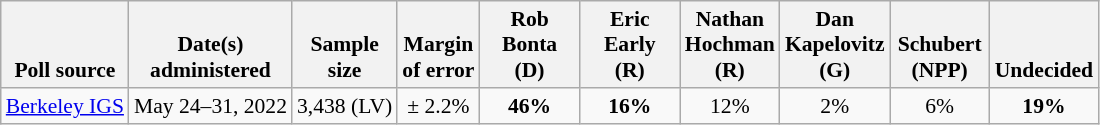<table class="wikitable" style="font-size:90%;text-align:center;">
<tr valign=bottom>
<th>Poll source</th>
<th>Date(s)<br>administered</th>
<th>Sample<br>size</th>
<th>Margin<br>of error</th>
<th style="width:60px;">Rob<br>Bonta<br>(D)</th>
<th style="width:60px;">Eric<br>Early<br>(R)</th>
<th style="width:60px;">Nathan<br>Hochman<br>(R)</th>
<th style="width:60px;">Dan<br>Kapelovitz<br>(G)</th>
<th style="width:60px;"><br>Schubert<br>(NPP)</th>
<th>Undecided</th>
</tr>
<tr>
<td style="text-align:left;"><a href='#'>Berkeley IGS</a></td>
<td>May 24–31, 2022</td>
<td>3,438 (LV)</td>
<td>± 2.2%</td>
<td><strong>46%</strong></td>
<td><strong>16%</strong></td>
<td>12%</td>
<td>2%</td>
<td>6%</td>
<td><strong>19%</strong></td>
</tr>
</table>
